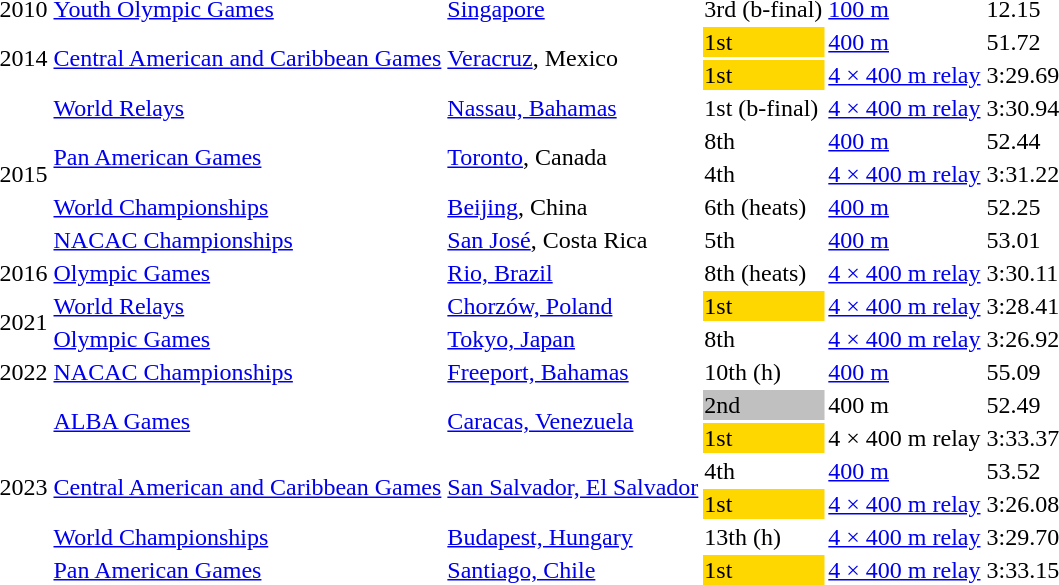<table>
<tr>
<td>2010</td>
<td><a href='#'>Youth Olympic Games</a></td>
<td><a href='#'>Singapore</a></td>
<td>3rd (b-final)</td>
<td><a href='#'>100 m</a></td>
<td>12.15</td>
</tr>
<tr>
<td rowspan=2>2014</td>
<td rowspan=2><a href='#'>Central American and Caribbean Games</a></td>
<td rowspan=2><a href='#'>Veracruz</a>, Mexico</td>
<td bgcolor=gold>1st</td>
<td><a href='#'>400 m</a></td>
<td>51.72</td>
</tr>
<tr>
<td bgcolor=gold>1st</td>
<td><a href='#'>4 × 400 m relay</a></td>
<td>3:29.69</td>
</tr>
<tr>
<td rowspan=5>2015</td>
<td><a href='#'>World Relays</a></td>
<td><a href='#'>Nassau, Bahamas</a></td>
<td>1st (b-final)</td>
<td><a href='#'>4 × 400 m relay</a></td>
<td>3:30.94</td>
</tr>
<tr>
<td rowspan=2><a href='#'>Pan American Games</a></td>
<td rowspan=2><a href='#'>Toronto</a>, Canada</td>
<td>8th</td>
<td><a href='#'>400 m</a></td>
<td>52.44</td>
</tr>
<tr>
<td>4th</td>
<td><a href='#'>4 × 400 m relay</a></td>
<td>3:31.22</td>
</tr>
<tr>
<td><a href='#'>World Championships</a></td>
<td><a href='#'>Beijing</a>, China</td>
<td>6th (heats)</td>
<td><a href='#'>400 m</a></td>
<td>52.25</td>
</tr>
<tr>
<td><a href='#'>NACAC Championships</a></td>
<td><a href='#'>San José</a>, Costa Rica</td>
<td>5th</td>
<td><a href='#'>400 m</a></td>
<td>53.01</td>
</tr>
<tr>
<td>2016</td>
<td><a href='#'>Olympic Games</a></td>
<td><a href='#'>Rio, Brazil</a></td>
<td>8th (heats)</td>
<td><a href='#'>4 × 400 m relay</a></td>
<td>3:30.11</td>
</tr>
<tr>
<td rowspan=2>2021</td>
<td><a href='#'>World Relays</a></td>
<td><a href='#'>Chorzów, Poland</a></td>
<td bgcolor=gold>1st</td>
<td><a href='#'>4 × 400 m relay</a></td>
<td>3:28.41</td>
</tr>
<tr>
<td><a href='#'>Olympic Games</a></td>
<td><a href='#'>Tokyo, Japan</a></td>
<td>8th</td>
<td><a href='#'>4 × 400 m relay</a></td>
<td>3:26.92</td>
</tr>
<tr>
<td>2022</td>
<td><a href='#'>NACAC Championships</a></td>
<td><a href='#'>Freeport, Bahamas</a></td>
<td>10th (h)</td>
<td><a href='#'>400 m</a></td>
<td>55.09</td>
</tr>
<tr>
<td rowspan=6>2023</td>
<td rowspan=2><a href='#'>ALBA Games</a></td>
<td rowspan=2><a href='#'>Caracas, Venezuela</a></td>
<td bgcolor=silver>2nd</td>
<td>400 m</td>
<td>52.49</td>
</tr>
<tr>
<td bgcolor=gold>1st</td>
<td>4 × 400 m relay</td>
<td>3:33.37</td>
</tr>
<tr>
<td rowspan=2><a href='#'>Central American and Caribbean Games</a></td>
<td rowspan=2><a href='#'>San Salvador, El Salvador</a></td>
<td>4th</td>
<td><a href='#'>400 m</a></td>
<td>53.52</td>
</tr>
<tr>
<td bgcolor=gold>1st</td>
<td><a href='#'>4 × 400 m relay</a></td>
<td>3:26.08</td>
</tr>
<tr>
<td><a href='#'>World Championships</a></td>
<td><a href='#'>Budapest, Hungary</a></td>
<td>13th (h)</td>
<td><a href='#'>4 × 400 m relay</a></td>
<td>3:29.70</td>
</tr>
<tr>
<td><a href='#'>Pan American Games</a></td>
<td><a href='#'>Santiago, Chile</a></td>
<td bgcolor=gold>1st</td>
<td><a href='#'>4 × 400 m relay</a></td>
<td>3:33.15</td>
</tr>
</table>
